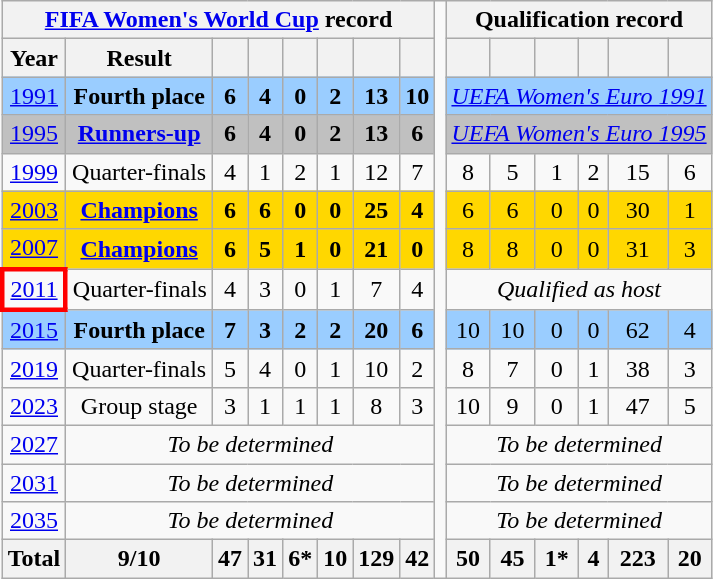<table class="wikitable" style="text-align: center;">
<tr>
<th colspan=8><a href='#'>FIFA Women's World Cup</a> record</th>
<td rowspan=15></td>
<th colspan=6>Qualification record</th>
</tr>
<tr>
<th>Year</th>
<th>Result</th>
<th></th>
<th></th>
<th></th>
<th></th>
<th></th>
<th></th>
<th></th>
<th></th>
<th></th>
<th></th>
<th></th>
<th></th>
</tr>
<tr style="background:#9acdff;">
<td> <a href='#'>1991</a></td>
<td><strong>Fourth place</strong></td>
<td><strong>6</strong></td>
<td><strong>4</strong></td>
<td><strong>0</strong></td>
<td><strong>2</strong></td>
<td><strong>13</strong></td>
<td><strong>10</strong></td>
<td colspan=6><em><a href='#'>UEFA Women's Euro 1991</a></em></td>
</tr>
<tr style="background:silver;">
<td> <a href='#'>1995</a></td>
<td><strong><a href='#'>Runners-up</a> </strong></td>
<td><strong>6</strong></td>
<td><strong>4</strong></td>
<td><strong>0</strong></td>
<td><strong>2</strong></td>
<td><strong>13</strong></td>
<td><strong>6</strong></td>
<td colspan=6><em><a href='#'>UEFA Women's Euro 1995</a></em></td>
</tr>
<tr>
<td> <a href='#'>1999</a></td>
<td>Quarter-finals</td>
<td>4</td>
<td>1</td>
<td>2</td>
<td>1</td>
<td>12</td>
<td>7</td>
<td>8</td>
<td>5</td>
<td>1</td>
<td>2</td>
<td>15</td>
<td>6</td>
</tr>
<tr style="background:gold;">
<td> <a href='#'>2003</a></td>
<td><strong><a href='#'>Champions</a> </strong></td>
<td><strong>6</strong></td>
<td><strong>6</strong></td>
<td><strong>0</strong></td>
<td><strong>0</strong></td>
<td><strong>25</strong></td>
<td><strong>4</strong></td>
<td>6</td>
<td>6</td>
<td>0</td>
<td>0</td>
<td>30</td>
<td>1</td>
</tr>
<tr style="background:gold;">
<td> <a href='#'>2007</a></td>
<td><strong><a href='#'>Champions</a> </strong></td>
<td><strong>6</strong></td>
<td><strong>5</strong></td>
<td><strong>1</strong></td>
<td><strong>0</strong></td>
<td><strong>21</strong></td>
<td><strong>0</strong></td>
<td>8</td>
<td>8</td>
<td>0</td>
<td>0</td>
<td>31</td>
<td>3</td>
</tr>
<tr>
<td style="border: 3px solid red"> <a href='#'>2011</a></td>
<td>Quarter-finals</td>
<td>4</td>
<td>3</td>
<td>0</td>
<td>1</td>
<td>7</td>
<td>4</td>
<td colspan=6><em>Qualified as host</em></td>
</tr>
<tr style="background:#9acdff;">
<td> <a href='#'>2015</a></td>
<td><strong>Fourth place</strong></td>
<td><strong>7</strong></td>
<td><strong>3</strong></td>
<td><strong>2</strong></td>
<td><strong>2</strong></td>
<td><strong>20</strong></td>
<td><strong>6</strong></td>
<td>10</td>
<td>10</td>
<td>0</td>
<td>0</td>
<td>62</td>
<td>4</td>
</tr>
<tr>
<td> <a href='#'>2019</a></td>
<td>Quarter-finals</td>
<td>5</td>
<td>4</td>
<td>0</td>
<td>1</td>
<td>10</td>
<td>2</td>
<td>8</td>
<td>7</td>
<td>0</td>
<td>1</td>
<td>38</td>
<td>3</td>
</tr>
<tr>
<td>  <a href='#'>2023</a></td>
<td>Group stage</td>
<td>3</td>
<td>1</td>
<td>1</td>
<td>1</td>
<td>8</td>
<td>3</td>
<td>10</td>
<td>9</td>
<td>0</td>
<td>1</td>
<td>47</td>
<td>5</td>
</tr>
<tr>
<td> <a href='#'>2027</a></td>
<td colspan=7><em>To be determined</em></td>
<td colspan=6><em>To be determined</em></td>
</tr>
<tr>
<td> <a href='#'>2031</a></td>
<td colspan=7><em>To be determined</em></td>
<td colspan=6><em>To be determined</em></td>
</tr>
<tr>
<td> <a href='#'>2035</a></td>
<td colspan=7><em>To be determined</em></td>
<td colspan=6><em>To be determined</em></td>
</tr>
<tr>
<th>Total</th>
<th>9/10</th>
<th>47</th>
<th>31</th>
<th>6*</th>
<th>10</th>
<th>129</th>
<th>42</th>
<th>50</th>
<th>45</th>
<th>1*</th>
<th>4</th>
<th>223</th>
<th>20</th>
</tr>
</table>
